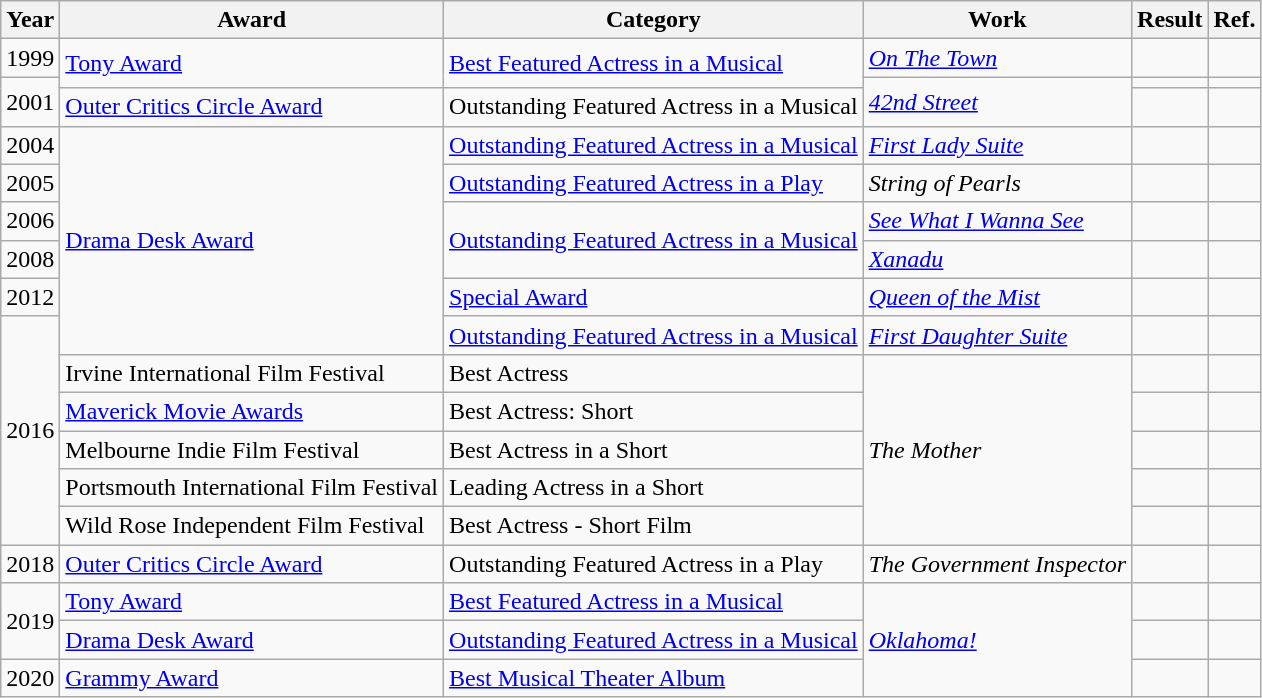<table class="wikitable">
<tr>
<th>Year</th>
<th>Award</th>
<th>Category</th>
<th>Work</th>
<th>Result</th>
<th>Ref.</th>
</tr>
<tr>
<td>1999</td>
<td rowspan=2><a href='#'>Tony Award</a></td>
<td rowspan=2><a href='#'>Best Featured Actress in a Musical</a></td>
<td><em><a href='#'>On The Town</a></em></td>
<td></td>
<td></td>
</tr>
<tr>
<td rowspan=2>2001</td>
<td rowspan=2><em><a href='#'>42nd Street</a></em></td>
<td></td>
<td></td>
</tr>
<tr>
<td><a href='#'>Outer Critics Circle Award</a></td>
<td>Outstanding Featured Actress in a Musical</td>
<td></td>
<td></td>
</tr>
<tr>
<td>2004</td>
<td rowspan=6><a href='#'>Drama Desk Award</a></td>
<td><a href='#'>Outstanding Featured Actress in a Musical</a></td>
<td><em><a href='#'>First Lady Suite</a></em></td>
<td></td>
<td></td>
</tr>
<tr>
<td>2005</td>
<td><a href='#'>Outstanding Featured Actress in a Play</a></td>
<td><em>String of Pearls</em></td>
<td></td>
<td></td>
</tr>
<tr>
<td>2006</td>
<td rowspan=2><a href='#'>Outstanding Featured Actress in a Musical</a></td>
<td><em><a href='#'>See What I Wanna See</a></em></td>
<td></td>
<td></td>
</tr>
<tr>
<td>2008</td>
<td><em><a href='#'>Xanadu</a></em></td>
<td></td>
<td></td>
</tr>
<tr>
<td>2012</td>
<td><a href='#'>Special Award</a></td>
<td><em><a href='#'>Queen of the Mist</a></em></td>
<td></td>
<td></td>
</tr>
<tr>
<td rowspan=6>2016</td>
<td><a href='#'>Outstanding Featured Actress in a Musical</a></td>
<td><em><a href='#'>First Daughter Suite</a></em></td>
<td></td>
<td></td>
</tr>
<tr>
<td>Irvine International Film Festival</td>
<td>Best Actress</td>
<td rowspan=5><em>The Mother</em></td>
<td></td>
<td></td>
</tr>
<tr>
<td><a href='#'>Maverick Movie Awards</a></td>
<td>Best Actress: Short</td>
<td></td>
<td></td>
</tr>
<tr>
<td>Melbourne Indie Film Festival</td>
<td>Best Actress in a Short</td>
<td></td>
<td></td>
</tr>
<tr>
<td>Portsmouth International Film Festival</td>
<td>Leading Actress in a Short</td>
<td></td>
<td></td>
</tr>
<tr>
<td>Wild Rose Independent Film Festival</td>
<td>Best Actress - Short Film</td>
<td></td>
<td></td>
</tr>
<tr>
<td>2018</td>
<td><a href='#'>Outer Critics Circle Award</a></td>
<td>Outstanding Featured Actress in a Play</td>
<td><em>The Government Inspector</em></td>
<td></td>
<td></td>
</tr>
<tr>
<td rowspan=2>2019</td>
<td><a href='#'>Tony Award</a></td>
<td><a href='#'>Best Featured Actress in a Musical</a></td>
<td rowspan=3><em><a href='#'>Oklahoma!</a></em></td>
<td></td>
<td></td>
</tr>
<tr>
<td><a href='#'>Drama Desk Award</a></td>
<td><a href='#'>Outstanding Featured Actress in a Musical</a></td>
<td></td>
<td></td>
</tr>
<tr>
<td>2020</td>
<td><a href='#'>Grammy Award</a></td>
<td><a href='#'>Best Musical Theater Album</a></td>
<td></td>
<td></td>
</tr>
</table>
